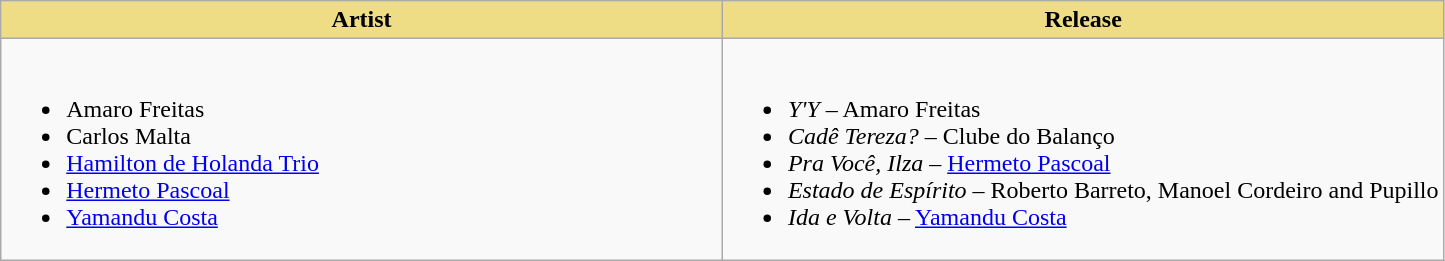<table class="wikitable" style="width=">
<tr>
<th style="background:#EEDD85; width:50%">Artist</th>
<th style="background:#EEDD85; width:50%">Release</th>
</tr>
<tr>
<td style="vertical-align:top"><br><ul><li>Amaro Freitas</li><li>Carlos Malta</li><li><a href='#'>Hamilton de Holanda Trio</a></li><li><a href='#'>Hermeto Pascoal</a></li><li><a href='#'>Yamandu Costa</a></li></ul></td>
<td style="vertical-align:top"><br><ul><li><em>Y'Y</em> – Amaro Freitas</li><li><em>Cadê Tereza?</em> – Clube do Balanço</li><li><em>Pra Você, Ilza</em> – <a href='#'>Hermeto Pascoal</a></li><li><em>Estado de Espírito</em> – Roberto Barreto, Manoel Cordeiro and Pupillo</li><li><em>Ida e Volta</em> – <a href='#'>Yamandu Costa</a></li></ul></td>
</tr>
</table>
